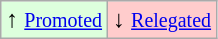<table class="wikitable" align="center">
<tr>
<td style="background:#ddffdd">↑ <small><a href='#'>Promoted</a></small></td>
<td style="background:#ffcccc">↓ <small><a href='#'>Relegated</a></small></td>
</tr>
</table>
